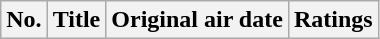<table class="wikitable">
<tr>
<th>No.</th>
<th>Title</th>
<th>Original air date</th>
<th>Ratings<br>









</th>
</tr>
</table>
